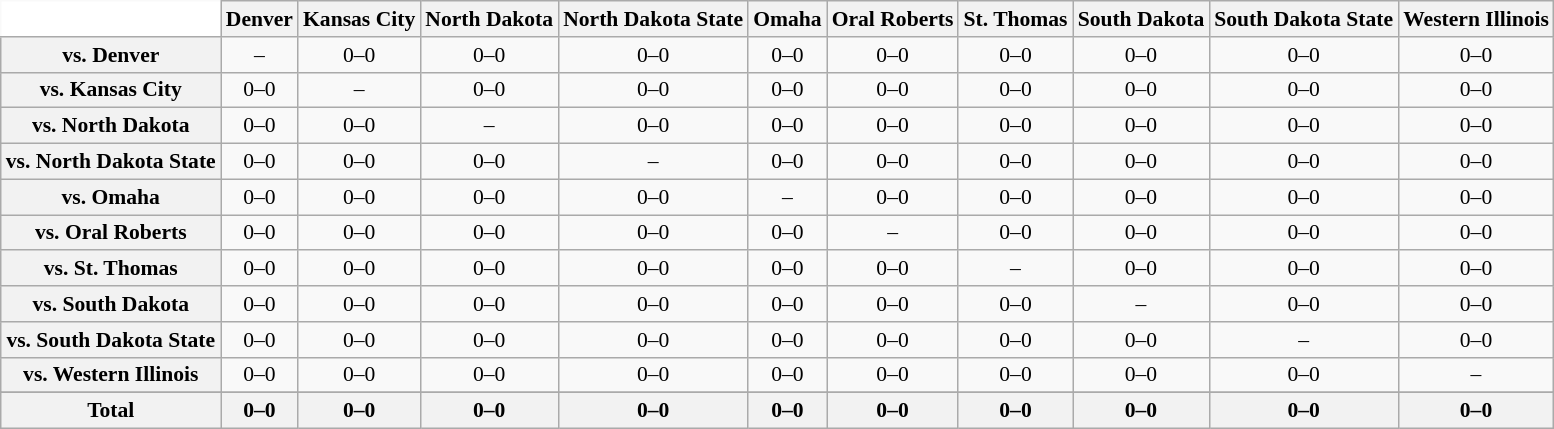<table class="wikitable" style="white-space:nowrap;font-size:90%;">
<tr>
<th colspan=1 style="background:white; border-top-style:hidden; border-left-style:hidden;"   width=110> </th>
<th style=>Denver</th>
<th style=>Kansas City</th>
<th style=>North Dakota</th>
<th style=>North Dakota State</th>
<th style=>Omaha</th>
<th style=>Oral Roberts</th>
<th style=>St. Thomas</th>
<th style=>South Dakota</th>
<th style=>South Dakota State</th>
<th style=>Western Illinois</th>
</tr>
<tr style="text-align:center;">
<th>vs. Denver</th>
<td>–</td>
<td>0–0</td>
<td>0–0</td>
<td>0–0</td>
<td>0–0</td>
<td>0–0</td>
<td>0–0</td>
<td>0–0</td>
<td>0–0</td>
<td>0–0</td>
</tr>
<tr style="text-align:center;">
<th>vs. Kansas City</th>
<td>0–0</td>
<td>–</td>
<td>0–0</td>
<td>0–0</td>
<td>0–0</td>
<td>0–0</td>
<td>0–0</td>
<td>0–0</td>
<td>0–0</td>
<td>0–0</td>
</tr>
<tr style="text-align:center;">
<th>vs. North Dakota</th>
<td>0–0</td>
<td>0–0</td>
<td>–</td>
<td>0–0</td>
<td>0–0</td>
<td>0–0</td>
<td>0–0</td>
<td>0–0</td>
<td>0–0</td>
<td>0–0</td>
</tr>
<tr style="text-align:center;">
<th>vs. North Dakota State</th>
<td>0–0</td>
<td>0–0</td>
<td>0–0</td>
<td>–</td>
<td>0–0</td>
<td>0–0</td>
<td>0–0</td>
<td>0–0</td>
<td>0–0</td>
<td>0–0</td>
</tr>
<tr style="text-align:center;">
<th>vs. Omaha</th>
<td>0–0</td>
<td>0–0</td>
<td>0–0</td>
<td>0–0</td>
<td>–</td>
<td>0–0</td>
<td>0–0</td>
<td>0–0</td>
<td>0–0</td>
<td>0–0</td>
</tr>
<tr style="text-align:center;">
<th>vs. Oral Roberts</th>
<td>0–0</td>
<td>0–0</td>
<td>0–0</td>
<td>0–0</td>
<td>0–0</td>
<td>–</td>
<td>0–0</td>
<td>0–0</td>
<td>0–0</td>
<td>0–0</td>
</tr>
<tr style="text-align:center;">
<th>vs. St. Thomas</th>
<td>0–0</td>
<td>0–0</td>
<td>0–0</td>
<td>0–0</td>
<td>0–0</td>
<td>0–0</td>
<td>–</td>
<td>0–0</td>
<td>0–0</td>
<td>0–0</td>
</tr>
<tr style="text-align:center;">
<th>vs. South Dakota</th>
<td>0–0</td>
<td>0–0</td>
<td>0–0</td>
<td>0–0</td>
<td>0–0</td>
<td>0–0</td>
<td>0–0</td>
<td>–</td>
<td>0–0</td>
<td>0–0</td>
</tr>
<tr style="text-align:center;">
<th>vs. South Dakota State</th>
<td>0–0</td>
<td>0–0</td>
<td>0–0</td>
<td>0–0</td>
<td>0–0</td>
<td>0–0</td>
<td>0–0</td>
<td>0–0</td>
<td>–</td>
<td>0–0</td>
</tr>
<tr style="text-align:center;">
<th>vs. Western Illinois</th>
<td>0–0</td>
<td>0–0</td>
<td>0–0</td>
<td>0–0</td>
<td>0–0</td>
<td>0–0</td>
<td>0–0</td>
<td>0–0</td>
<td>0–0</td>
<td>–</td>
</tr>
<tr style="text-align:center;">
</tr>
<tr style="text-align:center;">
<th>Total</th>
<th>0–0</th>
<th>0–0</th>
<th>0–0</th>
<th>0–0</th>
<th>0–0</th>
<th>0–0</th>
<th>0–0</th>
<th>0–0</th>
<th>0–0</th>
<th>0–0</th>
</tr>
</table>
